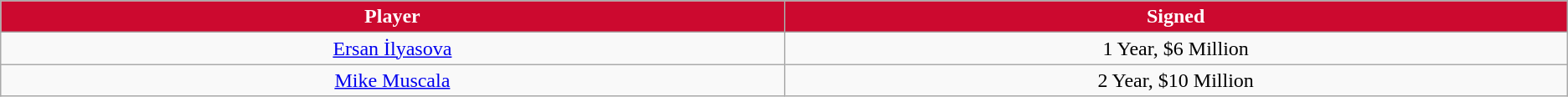<table class="wikitable sortable sortable" style="text-align: center;">
<tr>
<th style="background:#cc092f; color:white" width="10%">Player</th>
<th style="background:#cc092f; color:white" width="10%">Signed</th>
</tr>
<tr style="text-align: center">
<td><a href='#'>Ersan İlyasova</a></td>
<td>1 Year, $6 Million</td>
</tr>
<tr style="text-align: center">
<td><a href='#'>Mike Muscala</a></td>
<td>2 Year, $10 Million</td>
</tr>
</table>
